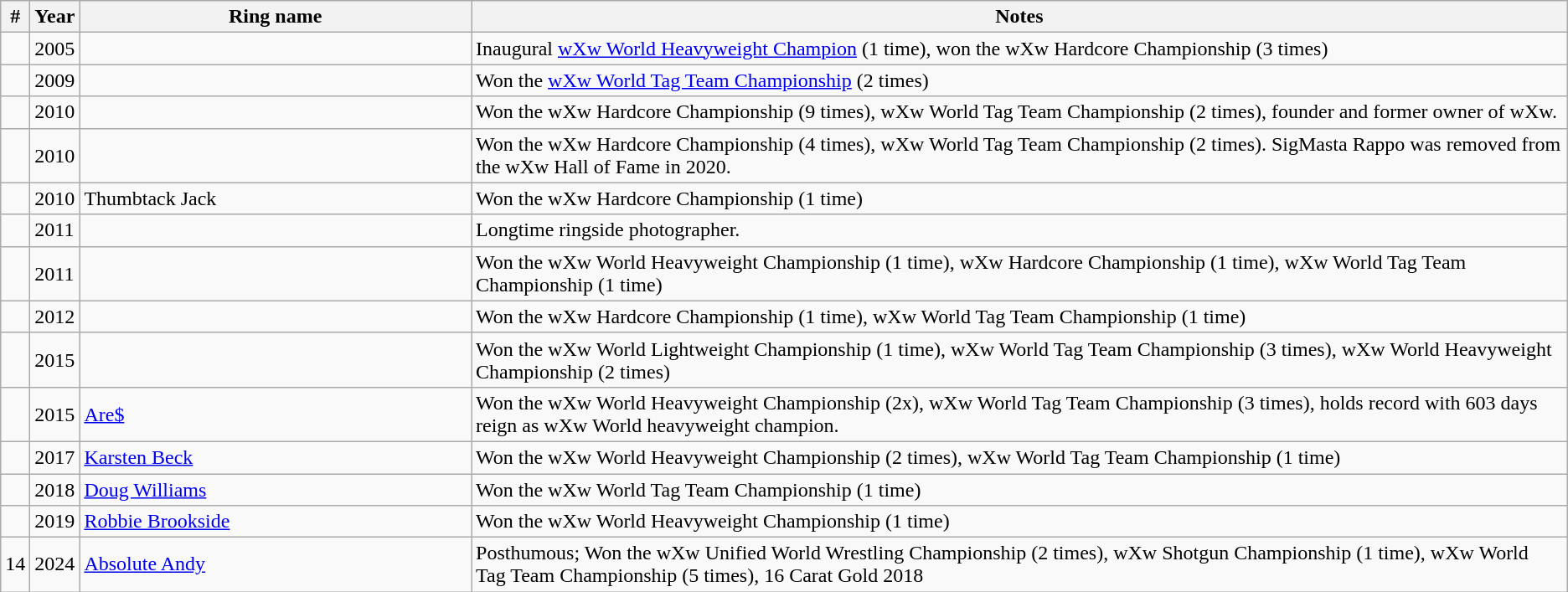<table class="wikitable sortable" style="font-size: 100%">
<tr>
<th width="1%">#</th>
<th width="1%"><strong>Year</strong></th>
<th width="25%"><strong>Ring name</strong><br></th>
<th class="unsortable"><strong>Notes</strong></th>
</tr>
<tr>
<td></td>
<td>2005</td>
<td><br></td>
<td>Inaugural <a href='#'>wXw World Heavyweight Champion</a> (1 time), won the wXw Hardcore Championship (3 times)</td>
</tr>
<tr>
<td></td>
<td>2009</td>
<td><br></td>
<td>Won the <a href='#'>wXw World Tag Team Championship</a> (2 times)</td>
</tr>
<tr>
<td></td>
<td>2010</td>
<td><br></td>
<td>Won the wXw Hardcore Championship (9 times), wXw World Tag Team Championship (2 times), founder and former owner of wXw.</td>
</tr>
<tr>
<td></td>
<td>2010</td>
<td><br></td>
<td>Won the wXw Hardcore Championship (4 times), wXw World Tag Team Championship (2 times). SigMasta Rappo was removed from the wXw Hall of Fame in 2020. </td>
</tr>
<tr>
<td></td>
<td>2010</td>
<td>Thumbtack Jack<br></td>
<td>Won the wXw Hardcore Championship (1 time)</td>
</tr>
<tr>
<td></td>
<td>2011</td>
<td></td>
<td>Longtime ringside photographer.</td>
</tr>
<tr>
<td></td>
<td>2011</td>
<td><br></td>
<td>Won the wXw World Heavyweight Championship (1 time), wXw Hardcore Championship (1 time), wXw World Tag Team Championship (1 time)</td>
</tr>
<tr>
<td></td>
<td>2012</td>
<td><br></td>
<td>Won the wXw Hardcore Championship (1 time), wXw World Tag Team Championship (1 time)</td>
</tr>
<tr>
<td></td>
<td>2015</td>
<td><br></td>
<td>Won the wXw World Lightweight Championship (1 time), wXw World Tag Team Championship (3 times), wXw World Heavyweight Championship (2 times)</td>
</tr>
<tr>
<td></td>
<td>2015</td>
<td><a href='#'>Are$</a><br></td>
<td>Won the wXw World Heavyweight Championship (2x), wXw World Tag Team Championship (3 times), holds record with 603 days reign as wXw World heavyweight champion.</td>
</tr>
<tr>
<td></td>
<td>2017</td>
<td><a href='#'>Karsten Beck</a><br></td>
<td>Won the wXw World Heavyweight Championship (2 times), wXw World Tag Team Championship (1 time)</td>
</tr>
<tr>
<td></td>
<td>2018</td>
<td><a href='#'>Doug Williams</a><br></td>
<td>Won the wXw World Tag Team Championship (1 time)</td>
</tr>
<tr>
<td></td>
<td>2019</td>
<td><a href='#'>Robbie Brookside</a><br></td>
<td>Won the wXw World Heavyweight Championship (1 time)</td>
</tr>
<tr>
<td>14</td>
<td>2024</td>
<td><a href='#'>Absolute Andy</a><br></td>
<td>Posthumous; Won the wXw Unified World Wrestling Championship (2 times), wXw Shotgun Championship (1 time), wXw World Tag Team Championship (5 times), 16 Carat Gold 2018</td>
</tr>
</table>
